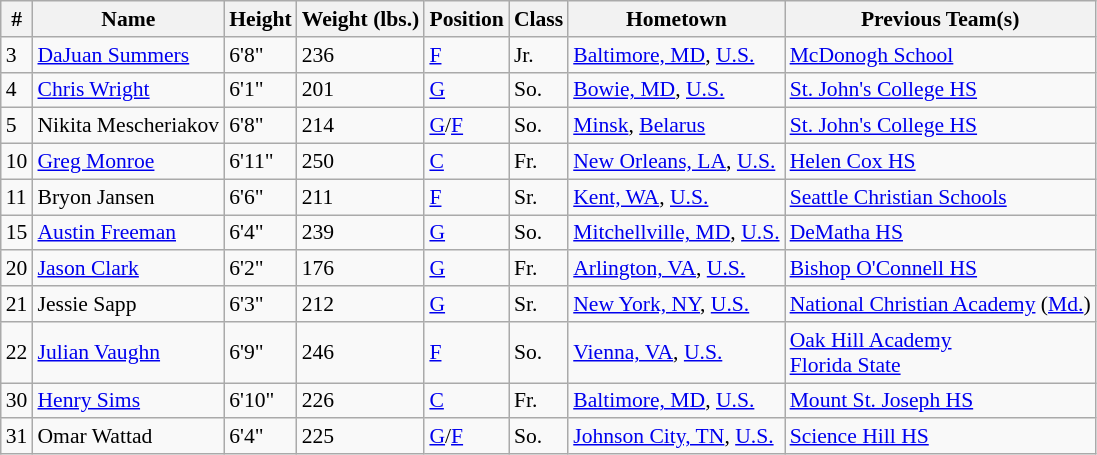<table class="wikitable" style="font-size: 90%">
<tr>
<th>#</th>
<th>Name</th>
<th>Height</th>
<th>Weight (lbs.)</th>
<th>Position</th>
<th>Class</th>
<th>Hometown</th>
<th>Previous Team(s)</th>
</tr>
<tr>
<td>3</td>
<td><a href='#'>DaJuan Summers</a></td>
<td>6'8"</td>
<td>236</td>
<td><a href='#'>F</a></td>
<td>Jr.</td>
<td><a href='#'>Baltimore, MD</a>, <a href='#'>U.S.</a></td>
<td><a href='#'>McDonogh School</a></td>
</tr>
<tr>
<td>4</td>
<td><a href='#'>Chris Wright</a></td>
<td>6'1"</td>
<td>201</td>
<td><a href='#'>G</a></td>
<td>So.</td>
<td><a href='#'>Bowie, MD</a>, <a href='#'>U.S.</a></td>
<td><a href='#'>St. John's College HS</a></td>
</tr>
<tr>
<td>5</td>
<td>Nikita Mescheriakov</td>
<td>6'8"</td>
<td>214</td>
<td><a href='#'>G</a>/<a href='#'>F</a></td>
<td>So.</td>
<td><a href='#'>Minsk</a>, <a href='#'>Belarus</a></td>
<td><a href='#'>St. John's College HS</a></td>
</tr>
<tr>
<td>10</td>
<td><a href='#'>Greg Monroe</a></td>
<td>6'11"</td>
<td>250</td>
<td><a href='#'>C</a></td>
<td>Fr.</td>
<td><a href='#'>New Orleans, LA</a>, <a href='#'>U.S.</a></td>
<td><a href='#'>Helen Cox HS</a></td>
</tr>
<tr>
<td>11</td>
<td>Bryon Jansen</td>
<td>6'6"</td>
<td>211</td>
<td><a href='#'>F</a></td>
<td>Sr.</td>
<td><a href='#'>Kent, WA</a>, <a href='#'>U.S.</a></td>
<td><a href='#'>Seattle Christian Schools</a></td>
</tr>
<tr>
<td>15</td>
<td><a href='#'>Austin Freeman</a></td>
<td>6'4"</td>
<td>239</td>
<td><a href='#'>G</a></td>
<td>So.</td>
<td><a href='#'>Mitchellville, MD</a>, <a href='#'>U.S.</a></td>
<td><a href='#'>DeMatha HS</a></td>
</tr>
<tr>
<td>20</td>
<td><a href='#'>Jason Clark</a></td>
<td>6'2"</td>
<td>176</td>
<td><a href='#'>G</a></td>
<td>Fr.</td>
<td><a href='#'>Arlington, VA</a>, <a href='#'>U.S.</a></td>
<td><a href='#'>Bishop O'Connell HS</a></td>
</tr>
<tr>
<td>21</td>
<td>Jessie Sapp</td>
<td>6'3"</td>
<td>212</td>
<td><a href='#'>G</a></td>
<td>Sr.</td>
<td><a href='#'>New York, NY</a>, <a href='#'>U.S.</a></td>
<td><a href='#'>National Christian Academy</a> (<a href='#'>Md.</a>)</td>
</tr>
<tr>
<td>22</td>
<td><a href='#'>Julian Vaughn</a></td>
<td>6'9"</td>
<td>246</td>
<td><a href='#'>F</a></td>
<td>So.</td>
<td><a href='#'>Vienna, VA</a>, <a href='#'>U.S.</a></td>
<td><a href='#'>Oak Hill Academy</a><br><a href='#'>Florida State</a></td>
</tr>
<tr>
<td>30</td>
<td><a href='#'>Henry Sims</a></td>
<td>6'10"</td>
<td>226</td>
<td><a href='#'>C</a></td>
<td>Fr.</td>
<td><a href='#'>Baltimore, MD</a>, <a href='#'>U.S.</a></td>
<td><a href='#'>Mount St. Joseph HS</a></td>
</tr>
<tr>
<td>31</td>
<td>Omar Wattad</td>
<td>6'4"</td>
<td>225</td>
<td><a href='#'>G</a>/<a href='#'>F</a></td>
<td>So.</td>
<td><a href='#'>Johnson City, TN</a>, <a href='#'>U.S.</a></td>
<td><a href='#'>Science Hill HS</a></td>
</tr>
</table>
